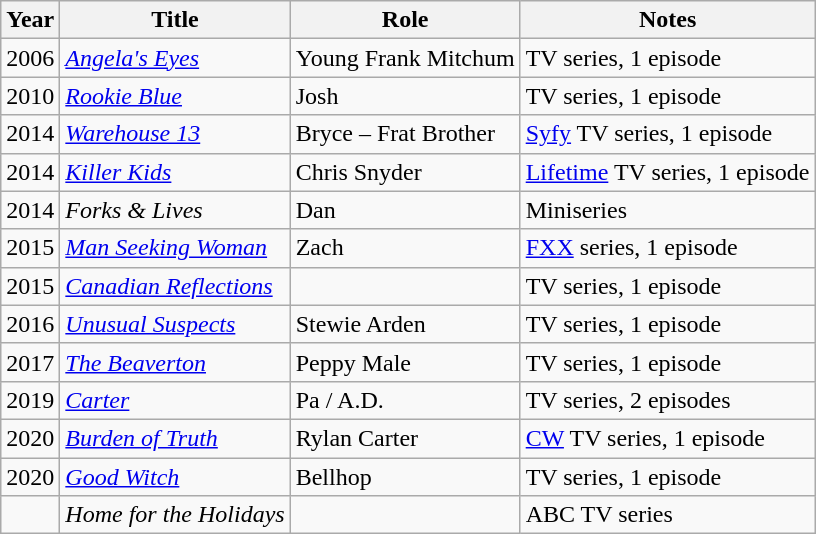<table class="wikitable">
<tr>
<th>Year</th>
<th>Title</th>
<th>Role</th>
<th>Notes</th>
</tr>
<tr>
<td>2006</td>
<td><em><a href='#'>Angela's Eyes</a></em></td>
<td>Young Frank Mitchum</td>
<td>TV series, 1 episode</td>
</tr>
<tr>
<td>2010</td>
<td><em><a href='#'>Rookie Blue</a></em></td>
<td>Josh</td>
<td>TV series, 1 episode</td>
</tr>
<tr>
<td>2014</td>
<td><em><a href='#'>Warehouse 13</a></em></td>
<td>Bryce – Frat Brother</td>
<td><a href='#'>Syfy</a> TV series, 1 episode</td>
</tr>
<tr>
<td>2014</td>
<td><em><a href='#'>Killer Kids</a></em></td>
<td>Chris Snyder</td>
<td><a href='#'>Lifetime</a> TV series, 1 episode</td>
</tr>
<tr>
<td>2014</td>
<td><em>Forks & Lives</em></td>
<td>Dan</td>
<td>Miniseries</td>
</tr>
<tr>
<td>2015</td>
<td><em><a href='#'>Man Seeking Woman</a></em></td>
<td>Zach</td>
<td><a href='#'>FXX</a> series, 1 episode</td>
</tr>
<tr>
<td>2015</td>
<td><em><a href='#'>Canadian Reflections</a></em></td>
<td></td>
<td>TV series, 1 episode</td>
</tr>
<tr>
<td>2016</td>
<td><em><a href='#'>Unusual Suspects</a></em></td>
<td>Stewie Arden</td>
<td>TV series, 1 episode</td>
</tr>
<tr>
<td>2017</td>
<td><em><a href='#'>The Beaverton</a></em></td>
<td>Peppy Male</td>
<td>TV series, 1 episode</td>
</tr>
<tr>
<td>2019</td>
<td><em><a href='#'>Carter</a></em></td>
<td>Pa / A.D.</td>
<td>TV series, 2 episodes</td>
</tr>
<tr>
<td>2020</td>
<td><em><a href='#'>Burden of Truth</a></em></td>
<td>Rylan Carter</td>
<td><a href='#'>CW</a> TV series, 1 episode</td>
</tr>
<tr>
<td>2020</td>
<td><em><a href='#'>Good Witch</a></em></td>
<td>Bellhop</td>
<td>TV series, 1 episode</td>
</tr>
<tr>
<td></td>
<td><em>Home for the Holidays</em></td>
<td></td>
<td>ABC TV series</td>
</tr>
</table>
